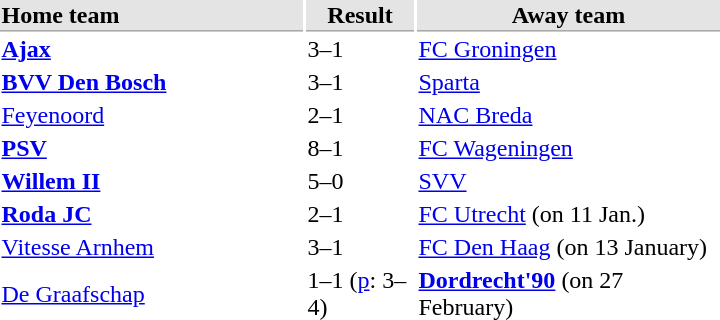<table>
<tr bgcolor="#E4E4E4">
<th style="border-bottom:1px solid #AAAAAA" width="200" align="left">Home team</th>
<th style="border-bottom:1px solid #AAAAAA" width="70" align="center">Result</th>
<th style="border-bottom:1px solid #AAAAAA" width="200">Away team</th>
</tr>
<tr>
<td><strong><a href='#'>Ajax</a></strong></td>
<td>3–1</td>
<td><a href='#'>FC Groningen</a></td>
</tr>
<tr>
<td><strong><a href='#'>BVV Den Bosch</a></strong></td>
<td>3–1</td>
<td><a href='#'>Sparta</a></td>
</tr>
<tr>
<td><a href='#'>Feyenoord</a></td>
<td>2–1</td>
<td><a href='#'>NAC Breda</a></td>
</tr>
<tr>
<td><strong><a href='#'>PSV</a></strong></td>
<td>8–1</td>
<td><a href='#'>FC Wageningen</a></td>
</tr>
<tr>
<td><strong><a href='#'>Willem II</a></strong></td>
<td>5–0</td>
<td><a href='#'>SVV</a></td>
</tr>
<tr>
<td><strong><a href='#'>Roda JC</a></strong></td>
<td>2–1</td>
<td><a href='#'>FC Utrecht</a> (on 11 Jan.)</td>
</tr>
<tr>
<td><a href='#'>Vitesse Arnhem</a></td>
<td>3–1</td>
<td><a href='#'>FC Den Haag</a> (on 13 January)</td>
</tr>
<tr>
<td><a href='#'>De Graafschap</a></td>
<td>1–1 (<a href='#'>p</a>: 3–4)</td>
<td><strong><a href='#'>Dordrecht'90</a></strong> (on 27 February)</td>
</tr>
</table>
